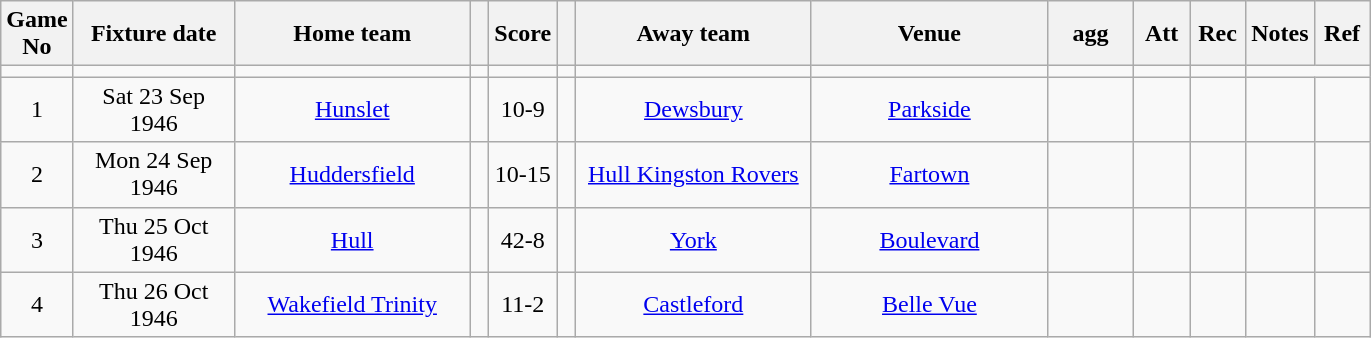<table class="wikitable" style="text-align:center;">
<tr>
<th width=20 abbr="No">Game No</th>
<th width=100 abbr="Date">Fixture date</th>
<th width=150 abbr="Home team">Home team</th>
<th width=5 abbr="space"></th>
<th width=20 abbr="Score">Score</th>
<th width=5 abbr="space"></th>
<th width=150 abbr="Away team">Away team</th>
<th width=150 abbr="Venue">Venue</th>
<th width=50 abbr="agg">agg</th>
<th width=30 abbr="Att">Att</th>
<th width=30 abbr="Rec">Rec</th>
<th width=20 abbr="Notes">Notes</th>
<th width=30 abbr="Ref">Ref</th>
</tr>
<tr>
<td></td>
<td></td>
<td></td>
<td></td>
<td></td>
<td></td>
<td></td>
<td></td>
<td></td>
<td></td>
<td></td>
</tr>
<tr>
<td>1</td>
<td>Sat 23 Sep 1946</td>
<td><a href='#'>Hunslet</a></td>
<td></td>
<td>10-9</td>
<td></td>
<td><a href='#'>Dewsbury</a></td>
<td><a href='#'>Parkside</a></td>
<td></td>
<td></td>
<td></td>
<td></td>
<td></td>
</tr>
<tr>
<td>2</td>
<td>Mon 24 Sep 1946</td>
<td><a href='#'>Huddersfield</a></td>
<td></td>
<td>10-15</td>
<td></td>
<td><a href='#'>Hull Kingston Rovers</a></td>
<td><a href='#'>Fartown</a></td>
<td></td>
<td></td>
<td></td>
<td></td>
<td></td>
</tr>
<tr>
<td>3</td>
<td>Thu 25 Oct 1946</td>
<td><a href='#'>Hull</a></td>
<td></td>
<td>42-8</td>
<td></td>
<td><a href='#'>York</a></td>
<td><a href='#'>Boulevard</a></td>
<td></td>
<td></td>
<td></td>
<td></td>
<td></td>
</tr>
<tr>
<td>4</td>
<td>Thu 26 Oct 1946</td>
<td><a href='#'>Wakefield Trinity</a></td>
<td></td>
<td>11-2</td>
<td></td>
<td><a href='#'>Castleford</a></td>
<td><a href='#'>Belle Vue</a></td>
<td></td>
<td></td>
<td></td>
<td></td>
<td></td>
</tr>
</table>
